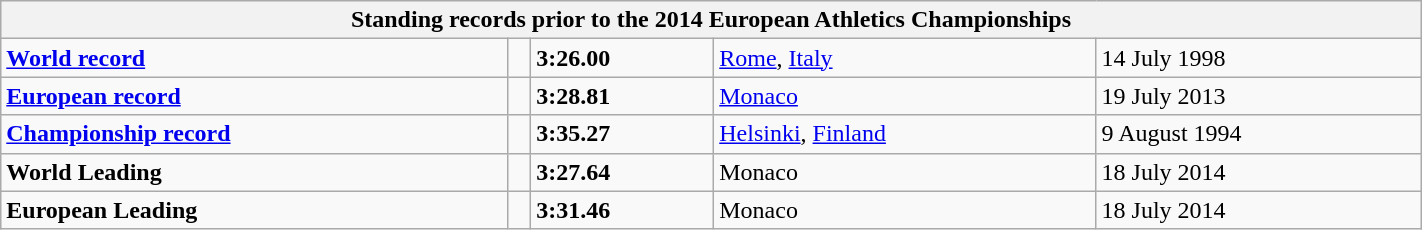<table class="wikitable" width=75%>
<tr>
<th colspan="5">Standing records prior to the 2014 European Athletics Championships</th>
</tr>
<tr>
<td><strong><a href='#'>World record</a></strong></td>
<td></td>
<td><strong>3:26.00</strong></td>
<td><a href='#'>Rome</a>, <a href='#'>Italy</a></td>
<td>14 July 1998</td>
</tr>
<tr>
<td><strong><a href='#'>European record</a></strong></td>
<td></td>
<td><strong>3:28.81</strong></td>
<td><a href='#'>Monaco</a></td>
<td>19 July 2013</td>
</tr>
<tr>
<td><strong><a href='#'>Championship record</a></strong></td>
<td></td>
<td><strong>3:35.27</strong></td>
<td><a href='#'>Helsinki</a>, <a href='#'>Finland</a></td>
<td>9 August 1994</td>
</tr>
<tr>
<td><strong>World Leading</strong></td>
<td></td>
<td><strong>3:27.64</strong></td>
<td>Monaco</td>
<td>18 July 2014</td>
</tr>
<tr>
<td><strong>European Leading</strong></td>
<td></td>
<td><strong>3:31.46</strong></td>
<td>Monaco</td>
<td>18 July 2014</td>
</tr>
</table>
